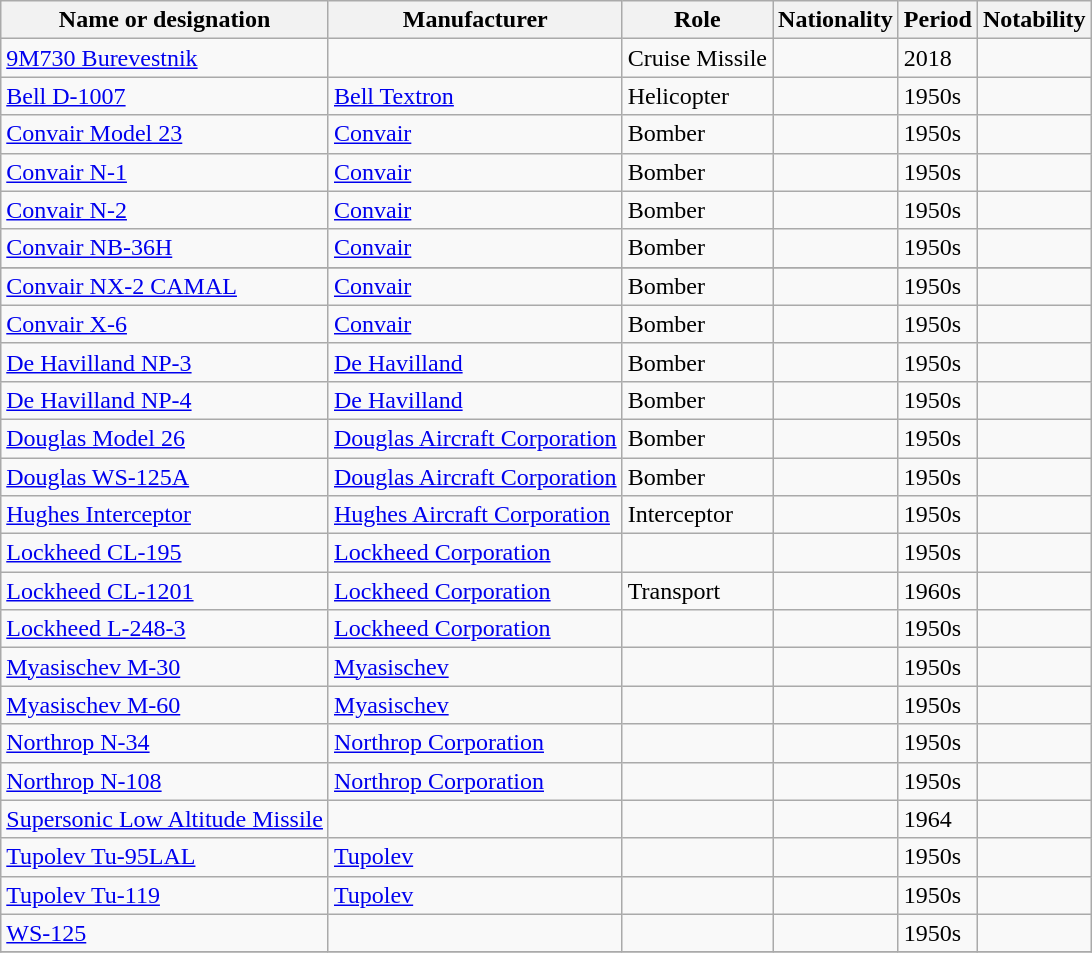<table class="wikitable sortable">
<tr>
<th>Name or designation</th>
<th>Manufacturer</th>
<th>Role</th>
<th>Nationality</th>
<th>Period</th>
<th>Notability</th>
</tr>
<tr>
<td><a href='#'>9M730 Burevestnik</a></td>
<td></td>
<td>Cruise Missile</td>
<td></td>
<td>2018</td>
<td></td>
</tr>
<tr>
<td><a href='#'>Bell D-1007</a></td>
<td><a href='#'>Bell Textron</a></td>
<td>Helicopter</td>
<td></td>
<td>1950s</td>
<td></td>
</tr>
<tr>
<td><a href='#'>Convair Model 23</a></td>
<td><a href='#'>Convair</a></td>
<td>Bomber</td>
<td></td>
<td>1950s</td>
<td></td>
</tr>
<tr>
<td><a href='#'>Convair N-1</a></td>
<td><a href='#'>Convair</a></td>
<td>Bomber</td>
<td></td>
<td>1950s</td>
<td></td>
</tr>
<tr>
<td><a href='#'>Convair N-2</a></td>
<td><a href='#'>Convair</a></td>
<td>Bomber</td>
<td></td>
<td>1950s</td>
<td></td>
</tr>
<tr>
<td><a href='#'>Convair NB-36H</a></td>
<td><a href='#'>Convair</a></td>
<td>Bomber</td>
<td></td>
<td>1950s</td>
<td></td>
</tr>
<tr>
</tr>
<tr>
<td><a href='#'>Convair NX-2 CAMAL</a></td>
<td><a href='#'>Convair</a></td>
<td>Bomber</td>
<td></td>
<td>1950s</td>
<td></td>
</tr>
<tr>
<td><a href='#'>Convair X-6</a></td>
<td><a href='#'>Convair</a></td>
<td>Bomber</td>
<td></td>
<td>1950s</td>
<td></td>
</tr>
<tr>
<td><a href='#'>De Havilland NP-3</a></td>
<td><a href='#'>De Havilland</a></td>
<td>Bomber</td>
<td></td>
<td>1950s</td>
<td></td>
</tr>
<tr>
<td><a href='#'>De Havilland NP-4</a></td>
<td><a href='#'>De Havilland</a></td>
<td>Bomber</td>
<td></td>
<td>1950s</td>
<td></td>
</tr>
<tr>
<td><a href='#'>Douglas Model 26</a></td>
<td><a href='#'>Douglas Aircraft Corporation</a></td>
<td>Bomber</td>
<td></td>
<td>1950s</td>
<td></td>
</tr>
<tr>
<td><a href='#'>Douglas WS-125A</a></td>
<td><a href='#'>Douglas Aircraft Corporation</a></td>
<td>Bomber</td>
<td></td>
<td>1950s</td>
<td></td>
</tr>
<tr>
<td><a href='#'>Hughes Interceptor</a></td>
<td><a href='#'>Hughes Aircraft Corporation</a></td>
<td>Interceptor</td>
<td></td>
<td>1950s</td>
<td></td>
</tr>
<tr>
<td><a href='#'>Lockheed CL-195</a></td>
<td><a href='#'>Lockheed Corporation</a></td>
<td></td>
<td></td>
<td>1950s</td>
<td></td>
</tr>
<tr>
<td><a href='#'>Lockheed CL-1201</a></td>
<td><a href='#'>Lockheed Corporation</a></td>
<td>Transport</td>
<td></td>
<td>1960s</td>
<td></td>
</tr>
<tr>
<td><a href='#'>Lockheed L-248-3</a></td>
<td><a href='#'>Lockheed Corporation</a></td>
<td></td>
<td></td>
<td>1950s</td>
<td></td>
</tr>
<tr>
<td><a href='#'>Myasischev M-30</a></td>
<td><a href='#'>Myasischev</a></td>
<td></td>
<td></td>
<td>1950s</td>
<td></td>
</tr>
<tr>
<td><a href='#'>Myasischev M-60</a></td>
<td><a href='#'>Myasischev</a></td>
<td></td>
<td></td>
<td>1950s</td>
<td></td>
</tr>
<tr>
<td><a href='#'>Northrop N-34</a></td>
<td><a href='#'>Northrop Corporation</a></td>
<td></td>
<td></td>
<td>1950s</td>
<td></td>
</tr>
<tr>
<td><a href='#'>Northrop N-108</a></td>
<td><a href='#'>Northrop Corporation</a></td>
<td></td>
<td></td>
<td>1950s</td>
<td></td>
</tr>
<tr>
<td><a href='#'>Supersonic Low Altitude Missile</a></td>
<td></td>
<td></td>
<td></td>
<td>1964</td>
<td></td>
</tr>
<tr>
<td><a href='#'>Tupolev Tu-95LAL</a></td>
<td><a href='#'>Tupolev</a></td>
<td></td>
<td></td>
<td>1950s</td>
<td></td>
</tr>
<tr>
<td><a href='#'>Tupolev Tu-119</a></td>
<td><a href='#'>Tupolev</a></td>
<td></td>
<td></td>
<td>1950s</td>
<td></td>
</tr>
<tr>
<td><a href='#'>WS-125</a></td>
<td></td>
<td></td>
<td></td>
<td>1950s</td>
<td></td>
</tr>
<tr>
</tr>
</table>
